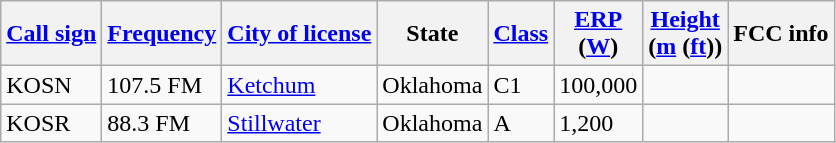<table class="wikitable sortable">
<tr>
<th><a href='#'>Call sign</a></th>
<th data-sort-type="number"><a href='#'>Frequency</a></th>
<th><a href='#'>City of license</a></th>
<th>State</th>
<th><a href='#'>Class</a></th>
<th data-sort-type="number"><a href='#'>ERP</a><br>(<a href='#'>W</a>)</th>
<th data-sort-type="number"><a href='#'>Height</a><br>(<a href='#'>m</a> (<a href='#'>ft</a>))</th>
<th class="unsortable">FCC info</th>
</tr>
<tr>
<td>KOSN</td>
<td>107.5 FM</td>
<td><a href='#'>Ketchum</a></td>
<td>Oklahoma</td>
<td>C1</td>
<td>100,000</td>
<td></td>
<td></td>
</tr>
<tr>
<td>KOSR</td>
<td>88.3 FM</td>
<td><a href='#'>Stillwater</a></td>
<td>Oklahoma</td>
<td>A</td>
<td>1,200</td>
<td></td>
<td></td>
</tr>
</table>
